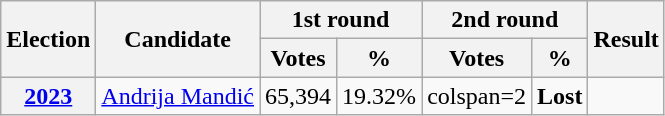<table class="wikitable" style="text-align:center">
<tr>
<th rowspan="2">Election</th>
<th rowspan="2">Candidate</th>
<th colspan="2">1st round</th>
<th colspan="2">2nd round</th>
<th rowspan="2">Result</th>
</tr>
<tr>
<th>Votes</th>
<th>%</th>
<th>Votes</th>
<th>%</th>
</tr>
<tr>
<th><a href='#'>2023</a></th>
<td><a href='#'>Andrija Mandić</a></td>
<td>65,394</td>
<td>19.32%</td>
<td>colspan=2 </td>
<td><strong>Lost</strong>  </td>
</tr>
</table>
